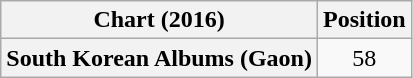<table class="wikitable plainrowheaders" style="text-align:center;">
<tr>
<th>Chart (2016)</th>
<th>Position</th>
</tr>
<tr>
<th scope="row">South Korean Albums (Gaon)</th>
<td>58</td>
</tr>
</table>
